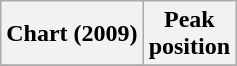<table class="wikitable sortable">
<tr>
<th align="left">Chart (2009)</th>
<th align="center">Peak<br>position</th>
</tr>
<tr>
</tr>
</table>
